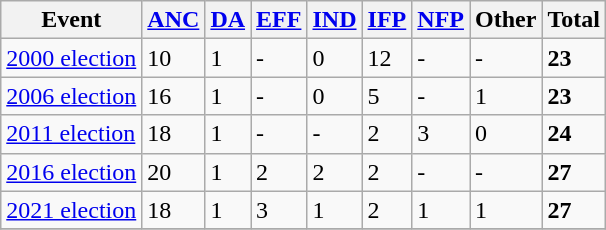<table class="wikitable">
<tr>
<th>Event</th>
<th><a href='#'>ANC</a></th>
<th><a href='#'>DA</a></th>
<th><a href='#'>EFF</a></th>
<th><a href='#'>IND</a></th>
<th><a href='#'>IFP</a></th>
<th><a href='#'>NFP</a></th>
<th>Other</th>
<th>Total</th>
</tr>
<tr>
<td><a href='#'>2000 election</a></td>
<td>10</td>
<td>1</td>
<td>-</td>
<td>0</td>
<td>12</td>
<td>-</td>
<td>-</td>
<td><strong>23</strong></td>
</tr>
<tr>
<td><a href='#'>2006 election</a></td>
<td>16</td>
<td>1</td>
<td>-</td>
<td>0</td>
<td>5</td>
<td>-</td>
<td>1</td>
<td><strong>23</strong></td>
</tr>
<tr>
<td><a href='#'>2011 election</a></td>
<td>18</td>
<td>1</td>
<td>-</td>
<td>-</td>
<td>2</td>
<td>3</td>
<td>0</td>
<td><strong>24</strong></td>
</tr>
<tr>
<td><a href='#'>2016 election</a></td>
<td>20</td>
<td>1</td>
<td>2</td>
<td>2</td>
<td>2</td>
<td>-</td>
<td>-</td>
<td><strong>27</strong></td>
</tr>
<tr>
<td><a href='#'>2021 election</a></td>
<td>18</td>
<td>1</td>
<td>3</td>
<td>1</td>
<td>2</td>
<td>1</td>
<td>1</td>
<td><strong>27</strong></td>
</tr>
<tr>
</tr>
</table>
